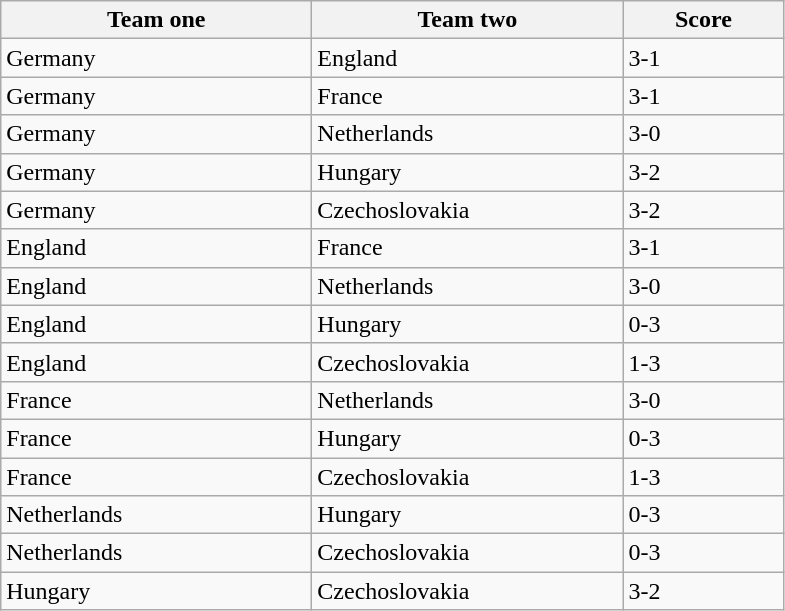<table class="wikitable">
<tr>
<th width=200>Team one</th>
<th width=200>Team two</th>
<th width=100>Score</th>
</tr>
<tr>
<td>Germany</td>
<td>England</td>
<td>3-1</td>
</tr>
<tr>
<td>Germany</td>
<td>France</td>
<td>3-1</td>
</tr>
<tr>
<td>Germany</td>
<td>Netherlands</td>
<td>3-0</td>
</tr>
<tr>
<td>Germany</td>
<td>Hungary</td>
<td>3-2</td>
</tr>
<tr>
<td>Germany</td>
<td>Czechoslovakia</td>
<td>3-2</td>
</tr>
<tr>
<td>England</td>
<td>France</td>
<td>3-1</td>
</tr>
<tr>
<td>England</td>
<td>Netherlands</td>
<td>3-0</td>
</tr>
<tr>
<td>England</td>
<td>Hungary</td>
<td>0-3</td>
</tr>
<tr>
<td>England</td>
<td>Czechoslovakia</td>
<td>1-3</td>
</tr>
<tr>
<td>France</td>
<td>Netherlands</td>
<td>3-0</td>
</tr>
<tr>
<td>France</td>
<td>Hungary</td>
<td>0-3</td>
</tr>
<tr>
<td>France</td>
<td>Czechoslovakia</td>
<td>1-3</td>
</tr>
<tr>
<td>Netherlands</td>
<td>Hungary</td>
<td>0-3</td>
</tr>
<tr>
<td>Netherlands</td>
<td>Czechoslovakia</td>
<td>0-3</td>
</tr>
<tr>
<td>Hungary</td>
<td>Czechoslovakia</td>
<td>3-2</td>
</tr>
</table>
